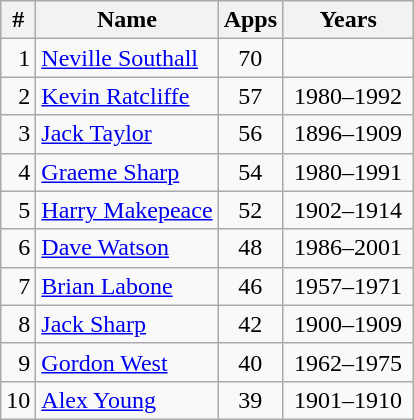<table class="wikitable" style="text-align: center;">
<tr>
<th>#</th>
<th>Name</th>
<th style="width: 2em;">Apps</th>
<th style="width: 5em;">Years</th>
</tr>
<tr>
<td style="text-align:right;">1</td>
<td style="text-align:left;"> <a href='#'>Neville Southall</a></td>
<td>70</td>
<td></td>
</tr>
<tr>
<td style="text-align:right;">2</td>
<td style="text-align:left;"> <a href='#'>Kevin Ratcliffe</a></td>
<td>57</td>
<td>1980–1992</td>
</tr>
<tr>
<td style="text-align:right;">3</td>
<td style="text-align:left;"> <a href='#'>Jack Taylor</a></td>
<td>56</td>
<td>1896–1909</td>
</tr>
<tr>
<td style="text-align:right;">4</td>
<td style="text-align:left;"> <a href='#'>Graeme Sharp</a></td>
<td>54</td>
<td>1980–1991</td>
</tr>
<tr>
<td style="text-align:right;">5</td>
<td style="text-align:left;"> <a href='#'>Harry Makepeace</a></td>
<td>52</td>
<td>1902–1914</td>
</tr>
<tr>
<td style="text-align:right;">6</td>
<td style="text-align:left;"> <a href='#'>Dave Watson</a></td>
<td>48</td>
<td>1986–2001</td>
</tr>
<tr>
<td style="text-align:right;">7</td>
<td style="text-align:left;"> <a href='#'>Brian Labone</a></td>
<td>46</td>
<td>1957–1971</td>
</tr>
<tr>
<td style="text-align:right;">8</td>
<td style="text-align:left;"> <a href='#'>Jack Sharp</a></td>
<td>42</td>
<td>1900–1909</td>
</tr>
<tr>
<td style="text-align:right;">9</td>
<td style="text-align:left;"> <a href='#'>Gordon West</a></td>
<td>40</td>
<td>1962–1975</td>
</tr>
<tr>
<td style="text-align:right;">10</td>
<td style="text-align:left;"> <a href='#'>Alex Young</a></td>
<td>39</td>
<td>1901–1910</td>
</tr>
</table>
